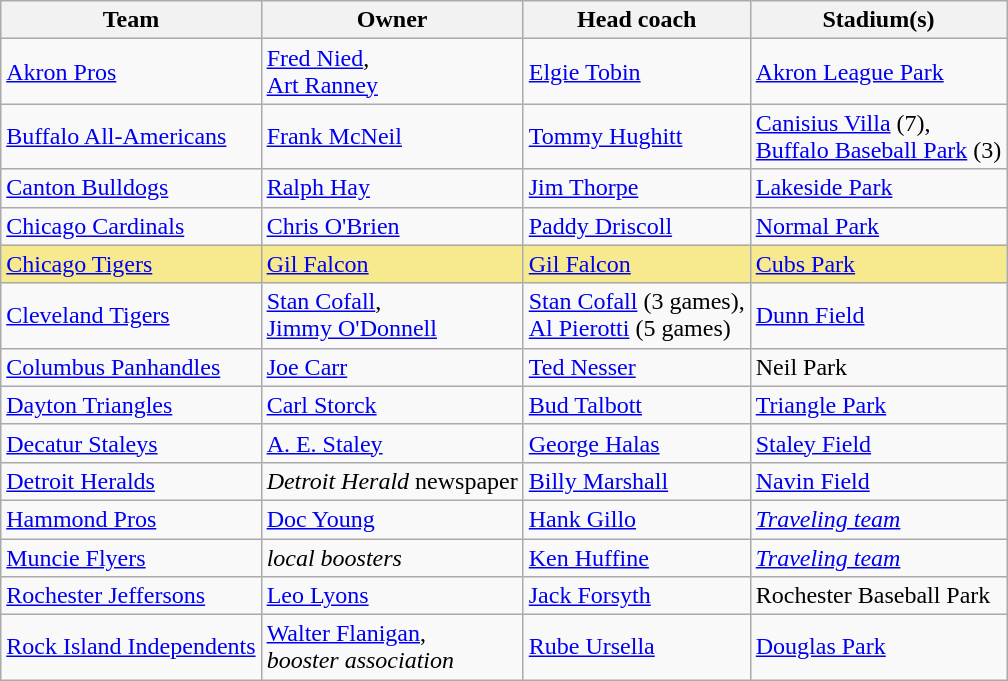<table class="wikitable">
<tr>
<th>Team</th>
<th>Owner</th>
<th>Head coach</th>
<th>Stadium(s)</th>
</tr>
<tr>
<td><a href='#'>Akron Pros</a></td>
<td><a href='#'>Fred Nied</a>,<br><a href='#'>Art Ranney</a></td>
<td><a href='#'>Elgie Tobin</a></td>
<td><a href='#'>Akron League Park</a></td>
</tr>
<tr>
<td><a href='#'>Buffalo All-Americans</a></td>
<td><a href='#'>Frank McNeil</a></td>
<td><a href='#'>Tommy Hughitt</a></td>
<td><a href='#'>Canisius Villa</a> (7), <br><a href='#'>Buffalo Baseball Park</a> (3)</td>
</tr>
<tr>
<td><a href='#'>Canton Bulldogs</a></td>
<td><a href='#'>Ralph Hay</a></td>
<td><a href='#'>Jim Thorpe</a></td>
<td><a href='#'>Lakeside Park</a></td>
</tr>
<tr>
<td><a href='#'>Chicago Cardinals</a></td>
<td><a href='#'>Chris O'Brien</a></td>
<td><a href='#'>Paddy Driscoll</a></td>
<td><a href='#'>Normal Park</a></td>
</tr>
<tr style="background-color:#f7e98e;">
<td><a href='#'>Chicago Tigers</a></td>
<td><a href='#'>Gil Falcon</a></td>
<td><a href='#'>Gil Falcon</a></td>
<td><a href='#'>Cubs Park</a></td>
</tr>
<tr>
<td><a href='#'>Cleveland Tigers</a></td>
<td><a href='#'>Stan Cofall</a>,<br><a href='#'>Jimmy O'Donnell</a></td>
<td><a href='#'>Stan Cofall</a> (3 games), <br><a href='#'>Al Pierotti</a> (5 games)</td>
<td><a href='#'>Dunn Field</a></td>
</tr>
<tr>
<td><a href='#'>Columbus Panhandles</a></td>
<td><a href='#'>Joe Carr</a></td>
<td><a href='#'>Ted Nesser</a></td>
<td>Neil Park</td>
</tr>
<tr>
<td><a href='#'>Dayton Triangles</a></td>
<td><a href='#'>Carl Storck</a></td>
<td><a href='#'>Bud Talbott</a></td>
<td><a href='#'>Triangle Park</a></td>
</tr>
<tr>
<td><a href='#'>Decatur Staleys</a></td>
<td><a href='#'>A. E. Staley</a></td>
<td><a href='#'>George Halas</a></td>
<td><a href='#'>Staley Field</a></td>
</tr>
<tr>
<td><a href='#'>Detroit Heralds</a></td>
<td><em>Detroit Herald</em> newspaper</td>
<td><a href='#'>Billy Marshall</a></td>
<td><a href='#'>Navin Field</a></td>
</tr>
<tr>
<td><a href='#'>Hammond Pros</a></td>
<td><a href='#'>Doc Young</a></td>
<td><a href='#'>Hank Gillo</a></td>
<td><em><a href='#'>Traveling team</a></em></td>
</tr>
<tr>
<td><a href='#'>Muncie Flyers</a></td>
<td><em>local boosters</em></td>
<td><a href='#'>Ken Huffine</a></td>
<td><em><a href='#'>Traveling team</a></em></td>
</tr>
<tr>
<td><a href='#'>Rochester Jeffersons</a></td>
<td><a href='#'>Leo Lyons</a></td>
<td><a href='#'>Jack Forsyth</a></td>
<td>Rochester Baseball Park</td>
</tr>
<tr>
<td><a href='#'>Rock Island Independents</a></td>
<td><a href='#'>Walter Flanigan</a>,<br><em>booster association</em></td>
<td><a href='#'>Rube Ursella</a></td>
<td><a href='#'>Douglas Park</a></td>
</tr>
</table>
